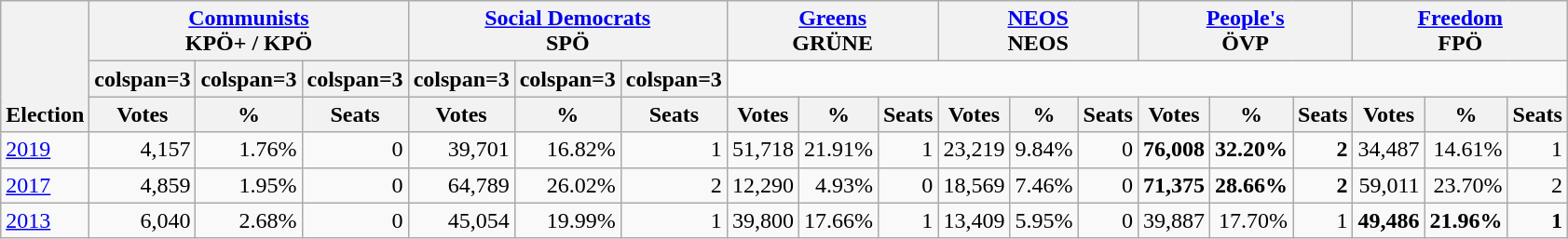<table class="wikitable" border="1" style="font-size:100%; text-align:right;">
<tr>
<th style="text-align:left;" valign=bottom rowspan=3>Election</th>
<th valign=bottom colspan=3><a href='#'>Communists</a><br>KPÖ+ / KPÖ</th>
<th valign=bottom colspan=3><a href='#'>Social Democrats</a><br>SPÖ</th>
<th valign=bottom colspan=3><a href='#'>Greens</a><br>GRÜNE</th>
<th valign=bottom colspan=3><a href='#'>NEOS</a><br>NEOS</th>
<th valign=bottom colspan=3><a href='#'>People's</a><br>ÖVP</th>
<th valign=bottom colspan=3><a href='#'>Freedom</a><br>FPÖ</th>
</tr>
<tr>
<th>colspan=3 </th>
<th>colspan=3 </th>
<th>colspan=3 </th>
<th>colspan=3 </th>
<th>colspan=3 </th>
<th>colspan=3 </th>
</tr>
<tr>
<th>Votes</th>
<th>%</th>
<th>Seats</th>
<th>Votes</th>
<th>%</th>
<th>Seats</th>
<th>Votes</th>
<th>%</th>
<th>Seats</th>
<th>Votes</th>
<th>%</th>
<th>Seats</th>
<th>Votes</th>
<th>%</th>
<th>Seats</th>
<th>Votes</th>
<th>%</th>
<th>Seats</th>
</tr>
<tr>
<td align=left><a href='#'>2019</a></td>
<td>4,157</td>
<td>1.76%</td>
<td>0</td>
<td>39,701</td>
<td>16.82%</td>
<td>1</td>
<td>51,718</td>
<td>21.91%</td>
<td>1</td>
<td>23,219</td>
<td>9.84%</td>
<td>0</td>
<td><strong>76,008</strong></td>
<td><strong>32.20%</strong></td>
<td><strong>2</strong></td>
<td>34,487</td>
<td>14.61%</td>
<td>1</td>
</tr>
<tr>
<td align=left><a href='#'>2017</a></td>
<td>4,859</td>
<td>1.95%</td>
<td>0</td>
<td>64,789</td>
<td>26.02%</td>
<td>2</td>
<td>12,290</td>
<td>4.93%</td>
<td>0</td>
<td>18,569</td>
<td>7.46%</td>
<td>0</td>
<td><strong>71,375</strong></td>
<td><strong>28.66%</strong></td>
<td><strong>2</strong></td>
<td>59,011</td>
<td>23.70%</td>
<td>2</td>
</tr>
<tr>
<td align=left><a href='#'>2013</a></td>
<td>6,040</td>
<td>2.68%</td>
<td>0</td>
<td>45,054</td>
<td>19.99%</td>
<td>1</td>
<td>39,800</td>
<td>17.66%</td>
<td>1</td>
<td>13,409</td>
<td>5.95%</td>
<td>0</td>
<td>39,887</td>
<td>17.70%</td>
<td>1</td>
<td><strong>49,486</strong></td>
<td><strong>21.96%</strong></td>
<td><strong>1</strong></td>
</tr>
</table>
